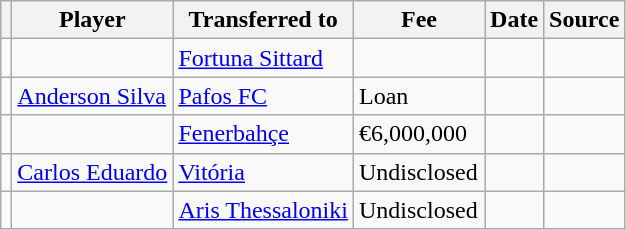<table class="wikitable plainrowheaders sortable">
<tr>
<th></th>
<th scope="col">Player</th>
<th>Transferred to</th>
<th style="width: 80px;">Fee</th>
<th scope="col">Date</th>
<th scope="col">Source</th>
</tr>
<tr>
<td align="center"></td>
<td> </td>
<td> <a href='#'>Fortuna Sittard</a></td>
<td></td>
<td></td>
<td></td>
</tr>
<tr>
<td align="center"></td>
<td> <a href='#'>Anderson Silva</a></td>
<td> <a href='#'>Pafos FC</a></td>
<td>Loan</td>
<td></td>
<td></td>
</tr>
<tr>
<td align="center"></td>
<td> </td>
<td> <a href='#'>Fenerbahçe</a></td>
<td>€6,000,000</td>
<td></td>
<td></td>
</tr>
<tr>
<td align="center"></td>
<td> <a href='#'>Carlos Eduardo</a></td>
<td> <a href='#'>Vitória</a></td>
<td>Undisclosed</td>
<td></td>
<td></td>
</tr>
<tr>
<td align="center"></td>
<td> </td>
<td> <a href='#'>Aris Thessaloniki</a></td>
<td>Undisclosed</td>
<td></td>
<td></td>
</tr>
</table>
